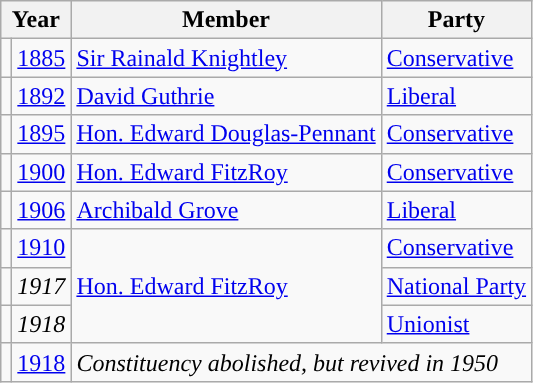<table class="wikitable">
<tr>
<th colspan="2">Year</th>
<th>Member</th>
<th>Party</th>
</tr>
<tr>
<td style="color:inherit;background-color: "></td>
<td><a href='#'>1885</a></td>
<td><a href='#'>Sir Rainald Knightley</a></td>
<td><a href='#'>Conservative</a></td>
</tr>
<tr>
<td style="color:inherit;background-color: "></td>
<td><a href='#'>1892</a></td>
<td><a href='#'>David Guthrie</a></td>
<td><a href='#'>Liberal</a></td>
</tr>
<tr>
<td style="color:inherit;background-color: "></td>
<td><a href='#'>1895</a></td>
<td><a href='#'>Hon. Edward Douglas-Pennant</a></td>
<td><a href='#'>Conservative</a></td>
</tr>
<tr>
<td style="color:inherit;background-color: "></td>
<td><a href='#'>1900</a></td>
<td><a href='#'>Hon. Edward FitzRoy</a></td>
<td><a href='#'>Conservative</a></td>
</tr>
<tr>
<td style="color:inherit;background-color: "></td>
<td><a href='#'>1906</a></td>
<td><a href='#'>Archibald Grove</a></td>
<td><a href='#'>Liberal</a></td>
</tr>
<tr>
<td style="color:inherit;background-color: "></td>
<td><a href='#'>1910</a></td>
<td rowspan="3"><a href='#'>Hon. Edward FitzRoy</a></td>
<td><a href='#'>Conservative</a></td>
</tr>
<tr>
<td style="color:inherit;background-color: "></td>
<td><em>1917</em></td>
<td><a href='#'>National Party</a></td>
</tr>
<tr>
<td style="color:inherit;background-color: "></td>
<td><em>1918</em></td>
<td><a href='#'>Unionist</a></td>
</tr>
<tr>
<td></td>
<td><a href='#'>1918</a></td>
<td colspan="2"><em>Constituency abolished, but revived in 1950</em></td>
</tr>
</table>
